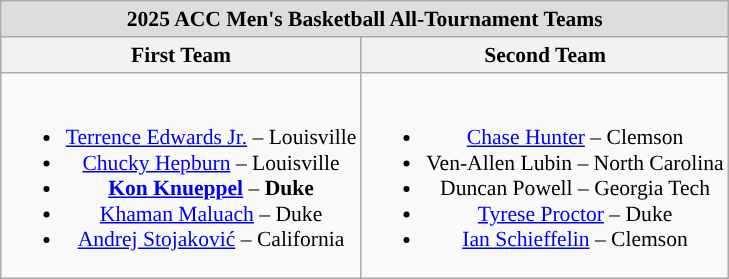<table class="wikitable" style="white-space:nowrap; font-size:90%;">
<tr>
<td colspan="2" style="text-align:center; background:#ddd;"><strong>2025 ACC Men's Basketball All-Tournament Teams</strong></td>
</tr>
<tr>
<th>First Team</th>
<th>Second Team</th>
</tr>
<tr>
<td style="text-align:center;"><br><ul><li><a href='#'>Terrence Edwards Jr.</a> – Louisville</li><li><a href='#'>Chucky Hepburn</a> – Louisville</li><li><strong><a href='#'>Kon Knueppel</a></strong> – <strong>Duke</strong></li><li><a href='#'>Khaman Maluach</a> – Duke</li><li><a href='#'>Andrej Stojaković</a> – California</li></ul></td>
<td style="text-align:center;"><br><ul><li><a href='#'>Chase Hunter</a> – Clemson</li><li>Ven-Allen Lubin – North Carolina</li><li>Duncan Powell – Georgia Tech</li><li><a href='#'>Tyrese Proctor</a> – Duke</li><li><a href='#'>Ian Schieffelin</a> – Clemson</li></ul></td>
</tr>
</table>
